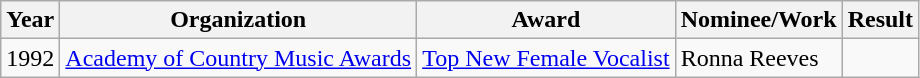<table class="wikitable">
<tr>
<th>Year</th>
<th>Organization</th>
<th>Award</th>
<th>Nominee/Work</th>
<th>Result</th>
</tr>
<tr>
<td>1992</td>
<td><a href='#'>Academy of Country Music Awards</a></td>
<td><a href='#'>Top New Female Vocalist</a></td>
<td>Ronna Reeves</td>
<td></td>
</tr>
</table>
